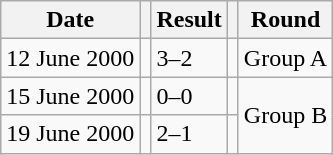<table class="wikitable">
<tr>
<th>Date</th>
<th></th>
<th>Result</th>
<th></th>
<th>Round</th>
</tr>
<tr>
<td>12 June 2000</td>
<td></td>
<td>3–2</td>
<td></td>
<td>Group A</td>
</tr>
<tr>
<td>15 June 2000</td>
<td></td>
<td>0–0</td>
<td></td>
<td rowspan="2">Group B</td>
</tr>
<tr>
<td>19 June 2000</td>
<td></td>
<td>2–1</td>
<td></td>
</tr>
</table>
